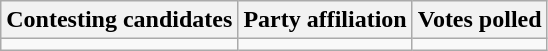<table class="wikitable sortable">
<tr>
<th>Contesting candidates</th>
<th>Party affiliation</th>
<th>Votes polled</th>
</tr>
<tr>
<td></td>
<td></td>
<td></td>
</tr>
</table>
